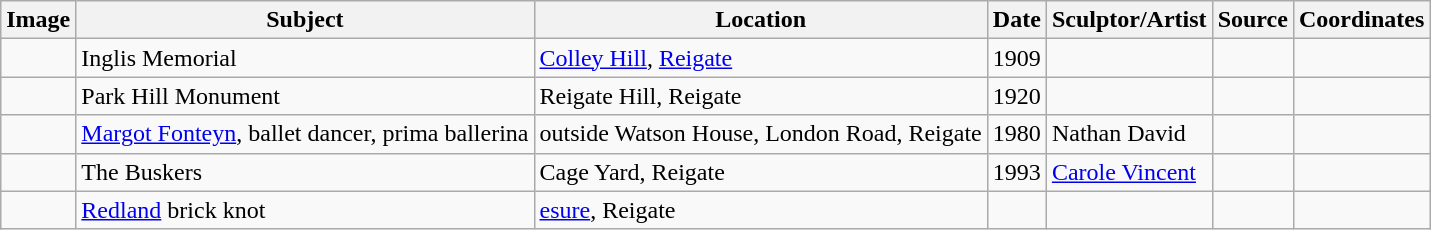<table class="wikitable sortable">
<tr>
<th>Image</th>
<th>Subject</th>
<th>Location</th>
<th>Date</th>
<th>Sculptor/Artist</th>
<th>Source</th>
<th>Coordinates</th>
</tr>
<tr>
<td></td>
<td>Inglis Memorial<br></td>
<td><a href='#'>Colley Hill</a>, <a href='#'>Reigate</a></td>
<td>1909</td>
<td></td>
<td></td>
<td></td>
</tr>
<tr>
<td></td>
<td>Park Hill Monument</td>
<td>Reigate Hill, Reigate</td>
<td>1920</td>
<td></td>
<td></td>
<td></td>
</tr>
<tr>
<td></td>
<td><a href='#'>Margot Fonteyn</a>, ballet dancer, prima ballerina</td>
<td>outside Watson House, London Road, Reigate</td>
<td>1980</td>
<td>Nathan David</td>
<td></td>
<td></td>
</tr>
<tr>
<td></td>
<td>The Buskers</td>
<td>Cage Yard, Reigate</td>
<td>1993</td>
<td><a href='#'>Carole Vincent</a></td>
<td></td>
<td></td>
</tr>
<tr>
<td></td>
<td><a href='#'>Redland</a> brick knot</td>
<td><a href='#'>esure</a>, Reigate</td>
<td></td>
<td></td>
<td></td>
<td></td>
</tr>
</table>
